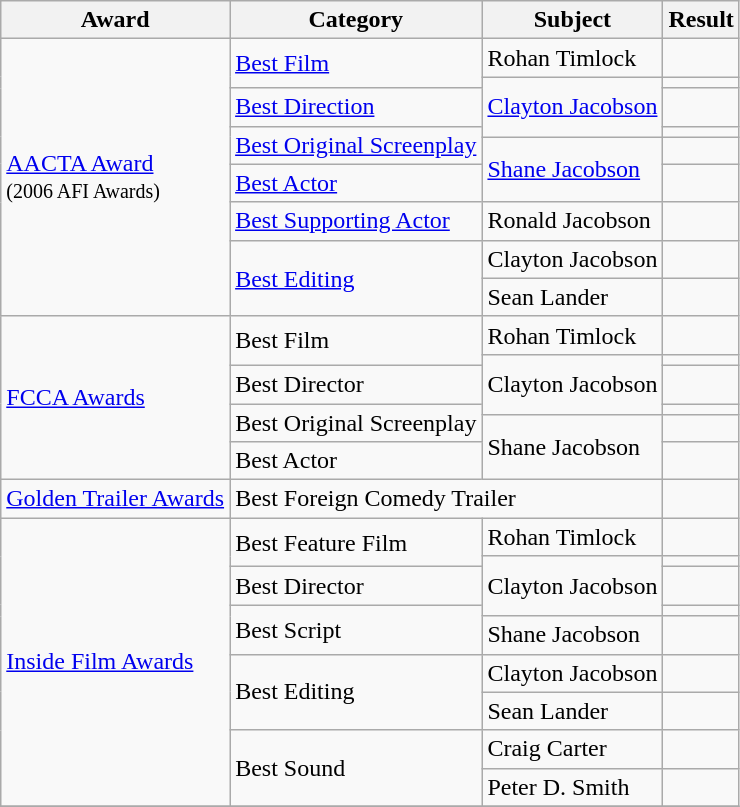<table class="wikitable">
<tr>
<th>Award</th>
<th>Category</th>
<th>Subject</th>
<th>Result</th>
</tr>
<tr>
<td rowspan=9><a href='#'>AACTA Award</a><br><small>(2006 AFI Awards)</small></td>
<td rowspan=2><a href='#'>Best Film</a></td>
<td>Rohan Timlock</td>
<td></td>
</tr>
<tr>
<td rowspan=3><a href='#'>Clayton Jacobson</a></td>
<td></td>
</tr>
<tr>
<td><a href='#'>Best Direction</a></td>
<td></td>
</tr>
<tr>
<td rowspan=2><a href='#'>Best Original Screenplay</a></td>
<td></td>
</tr>
<tr>
<td rowspan=2><a href='#'>Shane Jacobson</a></td>
<td></td>
</tr>
<tr>
<td><a href='#'>Best Actor</a></td>
<td></td>
</tr>
<tr>
<td><a href='#'>Best Supporting Actor</a></td>
<td>Ronald Jacobson</td>
<td></td>
</tr>
<tr>
<td rowspan=2><a href='#'>Best Editing</a></td>
<td>Clayton Jacobson</td>
<td></td>
</tr>
<tr>
<td>Sean Lander</td>
<td></td>
</tr>
<tr>
<td rowspan=6><a href='#'>FCCA Awards</a></td>
<td rowspan=2>Best Film</td>
<td>Rohan Timlock</td>
<td></td>
</tr>
<tr>
<td rowspan=3>Clayton Jacobson</td>
<td></td>
</tr>
<tr>
<td>Best Director</td>
<td></td>
</tr>
<tr>
<td rowspan=2>Best Original Screenplay</td>
<td></td>
</tr>
<tr>
<td rowspan=2>Shane Jacobson</td>
<td></td>
</tr>
<tr>
<td>Best Actor</td>
<td></td>
</tr>
<tr>
<td><a href='#'>Golden Trailer Awards</a></td>
<td colspan=2>Best Foreign Comedy Trailer</td>
<td></td>
</tr>
<tr>
<td rowspan=9><a href='#'>Inside Film Awards</a></td>
<td rowspan=2>Best Feature Film</td>
<td>Rohan Timlock</td>
<td></td>
</tr>
<tr>
<td rowspan=3>Clayton Jacobson</td>
<td></td>
</tr>
<tr>
<td>Best Director</td>
<td></td>
</tr>
<tr>
<td rowspan=2>Best Script</td>
<td></td>
</tr>
<tr>
<td>Shane Jacobson</td>
<td></td>
</tr>
<tr>
<td rowspan=2>Best Editing</td>
<td>Clayton Jacobson</td>
<td></td>
</tr>
<tr>
<td>Sean Lander</td>
<td></td>
</tr>
<tr>
<td rowspan=2>Best Sound</td>
<td>Craig Carter</td>
<td></td>
</tr>
<tr>
<td>Peter D. Smith</td>
<td></td>
</tr>
<tr>
</tr>
</table>
